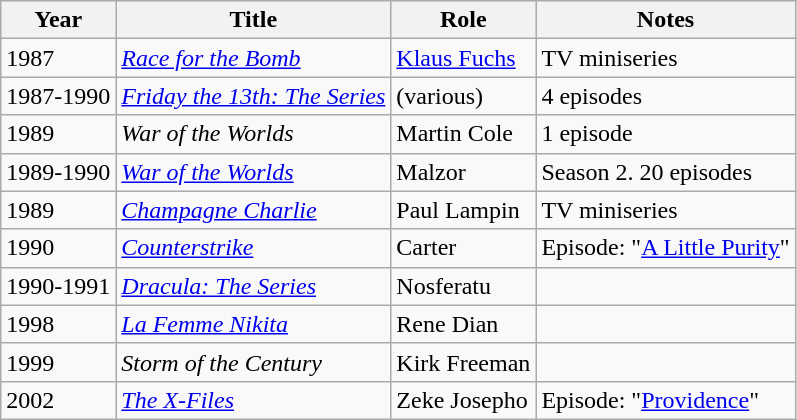<table class="wikitable sortable">
<tr>
<th>Year</th>
<th>Title</th>
<th>Role</th>
<th>Notes</th>
</tr>
<tr>
<td>1987</td>
<td><em><a href='#'>Race for the Bomb</a></em></td>
<td><a href='#'>Klaus Fuchs</a></td>
<td>TV miniseries</td>
</tr>
<tr>
<td>1987-1990</td>
<td><em><a href='#'>Friday the 13th: The Series</a></em></td>
<td>(various)</td>
<td>4 episodes</td>
</tr>
<tr>
<td>1989</td>
<td><em>War of the Worlds</em></td>
<td>Martin Cole</td>
<td>1 episode</td>
</tr>
<tr>
<td>1989-1990</td>
<td><em><a href='#'>War of the Worlds</a></em></td>
<td>Malzor</td>
<td>Season 2. 20 episodes</td>
</tr>
<tr>
<td>1989</td>
<td><em><a href='#'>Champagne Charlie</a></em></td>
<td>Paul Lampin</td>
<td>TV miniseries</td>
</tr>
<tr>
<td>1990</td>
<td><em><a href='#'>Counterstrike</a></em></td>
<td>Carter</td>
<td>Episode: "<a href='#'>A Little Purity</a>"</td>
</tr>
<tr>
<td>1990-1991</td>
<td><em><a href='#'>Dracula: The Series</a></em></td>
<td>Nosferatu</td>
<td></td>
</tr>
<tr>
<td>1998</td>
<td><em><a href='#'>La Femme Nikita</a></em></td>
<td>Rene Dian</td>
<td></td>
</tr>
<tr>
<td>1999</td>
<td><em>Storm of the Century</em></td>
<td>Kirk Freeman</td>
<td></td>
</tr>
<tr>
<td>2002</td>
<td><em><a href='#'>The X-Files</a></em></td>
<td>Zeke Josepho</td>
<td>Episode: "<a href='#'>Providence</a>" </td>
</tr>
</table>
